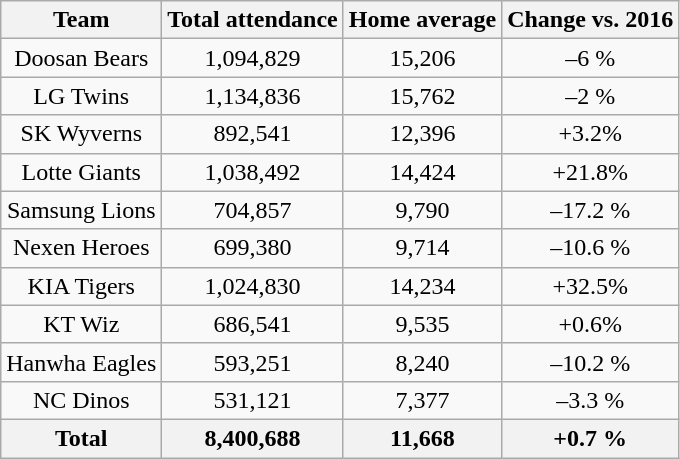<table class="wikitable sortable" style="text-align:center;">
<tr>
<th>Team</th>
<th>Total attendance</th>
<th>Home average</th>
<th>Change vs. 2016</th>
</tr>
<tr>
<td>Doosan Bears</td>
<td>1,094,829</td>
<td>15,206</td>
<td>–6 %</td>
</tr>
<tr>
<td>LG Twins</td>
<td>1,134,836</td>
<td>15,762</td>
<td>–2 %</td>
</tr>
<tr>
<td>SK Wyverns</td>
<td>892,541</td>
<td>12,396</td>
<td>+3.2%</td>
</tr>
<tr>
<td>Lotte Giants</td>
<td>1,038,492</td>
<td>14,424</td>
<td>+21.8%</td>
</tr>
<tr>
<td>Samsung Lions</td>
<td>704,857</td>
<td>9,790</td>
<td>–17.2 %</td>
</tr>
<tr>
<td>Nexen Heroes</td>
<td>699,380</td>
<td>9,714</td>
<td>–10.6 %</td>
</tr>
<tr>
<td>KIA Tigers</td>
<td>1,024,830</td>
<td>14,234</td>
<td>+32.5%</td>
</tr>
<tr>
<td>KT Wiz</td>
<td>686,541</td>
<td>9,535</td>
<td>+0.6%</td>
</tr>
<tr>
<td>Hanwha Eagles</td>
<td>593,251</td>
<td>8,240</td>
<td>–10.2 %</td>
</tr>
<tr>
<td>NC Dinos</td>
<td>531,121</td>
<td>7,377</td>
<td>–3.3 %</td>
</tr>
<tr>
<th>Total</th>
<th>8,400,688</th>
<th>11,668</th>
<th>+0.7 %</th>
</tr>
</table>
